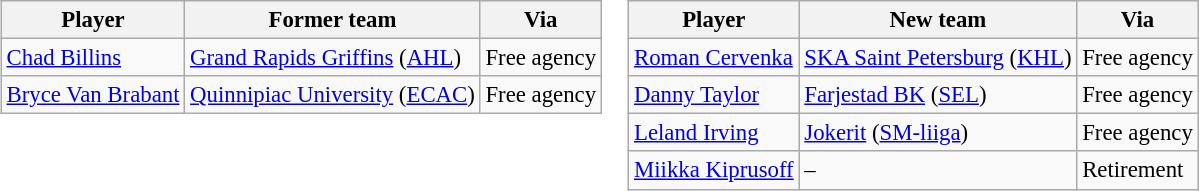<table cellspacing="0">
<tr>
<td valign="top"><br><table class="wikitable" style="font-size: 95%">
<tr>
<th>Player</th>
<th>Former team</th>
<th>Via</th>
</tr>
<tr>
<td><a href='#'>Chad Billins</a></td>
<td><a href='#'>Grand Rapids Griffins</a> (<a href='#'>AHL</a>)</td>
<td>Free agency</td>
</tr>
<tr>
<td><a href='#'>Bryce Van Brabant</a></td>
<td><a href='#'>Quinnipiac University</a> (<a href='#'>ECAC</a>)</td>
<td>Free agency</td>
</tr>
</table>
</td>
<td valign="top"><br><table class="wikitable" style="font-size: 95%">
<tr>
<th>Player</th>
<th>New team</th>
<th>Via</th>
</tr>
<tr>
<td><a href='#'>Roman Cervenka</a></td>
<td><a href='#'>SKA Saint Petersburg</a> (<a href='#'>KHL</a>)</td>
<td>Free agency</td>
</tr>
<tr>
<td><a href='#'>Danny Taylor</a></td>
<td><a href='#'>Farjestad BK</a> (<a href='#'>SEL</a>)</td>
<td>Free agency</td>
</tr>
<tr>
<td><a href='#'>Leland Irving</a></td>
<td><a href='#'>Jokerit</a> (<a href='#'>SM-liiga</a>)</td>
<td>Free agency</td>
</tr>
<tr>
<td><a href='#'>Miikka Kiprusoff</a></td>
<td>–</td>
<td>Retirement</td>
</tr>
</table>
</td>
</tr>
</table>
